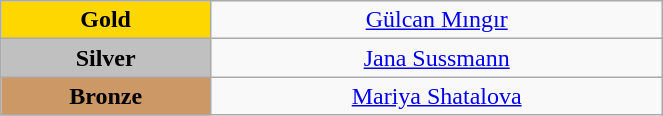<table class="wikitable" style="text-align:center; " width="35%">
<tr>
<td bgcolor="gold"><strong>Gold</strong></td>
<td><a href='#'>Gülcan Mıngır</a><br>  <small><em></em></small></td>
</tr>
<tr>
<td bgcolor="silver"><strong>Silver</strong></td>
<td><a href='#'>Jana Sussmann</a><br>  <small><em></em></small></td>
</tr>
<tr>
<td bgcolor="CC9966"><strong>Bronze</strong></td>
<td><a href='#'>Mariya Shatalova</a><br>  <small><em></em></small></td>
</tr>
</table>
